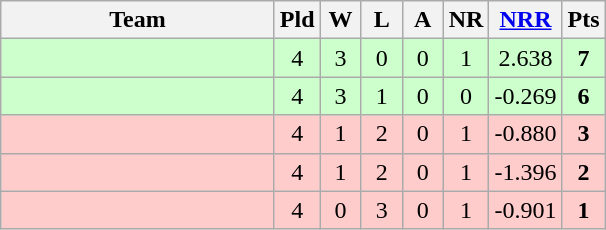<table class="wikitable" style="text-align:center">
<tr>
<th width=175>Team</th>
<th width=20 abbr="Played">Pld</th>
<th width=20 abbr="Won">W</th>
<th width=20 abbr="Lost">L</th>
<th width=20 abbr="Lost">A</th>
<th width=20 abbr="No result">NR</th>
<th width=20 abbr="Net run rate"><a href='#'>NRR</a></th>
<th width=20 abbr="Points">Pts</th>
</tr>
<tr bgcolor="#ccffcc">
<td align="left"></td>
<td>4</td>
<td>3</td>
<td>0</td>
<td>0</td>
<td>1</td>
<td>2.638</td>
<td><strong>7</strong></td>
</tr>
<tr bgcolor="#ccffcc">
<td align="left"></td>
<td>4</td>
<td>3</td>
<td>1</td>
<td>0</td>
<td>0</td>
<td>-0.269</td>
<td><strong>6</strong></td>
</tr>
<tr bgcolor="#ffcccc">
<td align="left"></td>
<td>4</td>
<td>1</td>
<td>2</td>
<td>0</td>
<td>1</td>
<td>-0.880</td>
<td><strong>3</strong></td>
</tr>
<tr bgcolor="#ffcccc">
<td align="left"></td>
<td>4</td>
<td>1</td>
<td>2</td>
<td>0</td>
<td>1</td>
<td>-1.396</td>
<td><strong>2</strong></td>
</tr>
<tr bgcolor="#ffcccc">
<td align="left"></td>
<td>4</td>
<td>0</td>
<td>3</td>
<td>0</td>
<td>1</td>
<td>-0.901</td>
<td><strong>1</strong></td>
</tr>
</table>
